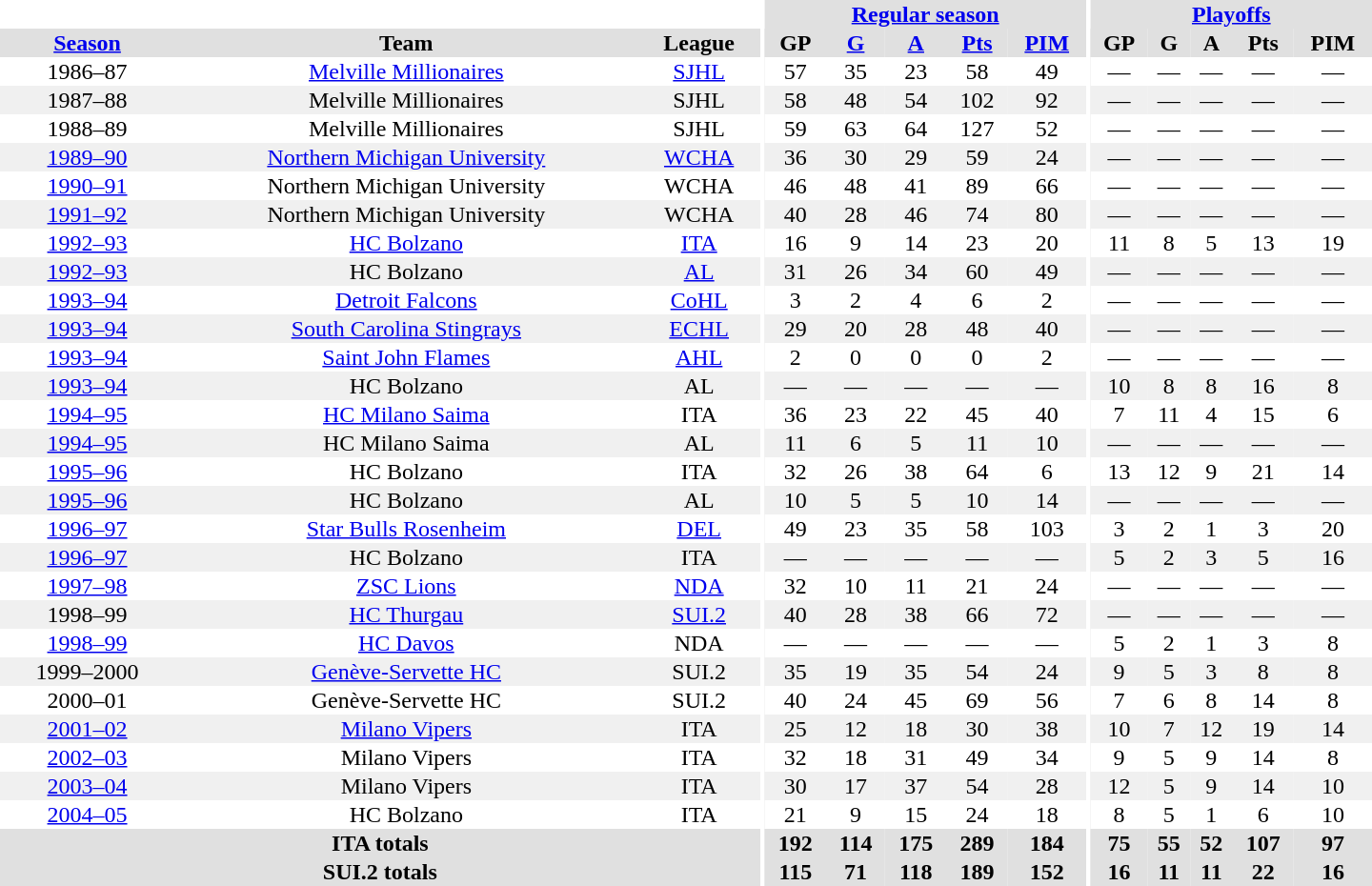<table border="0" cellpadding="1" cellspacing="0" style="text-align:center; width:60em">
<tr bgcolor="#e0e0e0">
<th colspan="3" bgcolor="#ffffff"></th>
<th rowspan="99" bgcolor="#ffffff"></th>
<th colspan="5"><a href='#'>Regular season</a></th>
<th rowspan="99" bgcolor="#ffffff"></th>
<th colspan="5"><a href='#'>Playoffs</a></th>
</tr>
<tr bgcolor="#e0e0e0">
<th><a href='#'>Season</a></th>
<th>Team</th>
<th>League</th>
<th>GP</th>
<th><a href='#'>G</a></th>
<th><a href='#'>A</a></th>
<th><a href='#'>Pts</a></th>
<th><a href='#'>PIM</a></th>
<th>GP</th>
<th>G</th>
<th>A</th>
<th>Pts</th>
<th>PIM</th>
</tr>
<tr>
<td>1986–87</td>
<td><a href='#'>Melville Millionaires</a></td>
<td><a href='#'>SJHL</a></td>
<td>57</td>
<td>35</td>
<td>23</td>
<td>58</td>
<td>49</td>
<td>—</td>
<td>—</td>
<td>—</td>
<td>—</td>
<td>—</td>
</tr>
<tr bgcolor="#f0f0f0">
<td>1987–88</td>
<td>Melville Millionaires</td>
<td>SJHL</td>
<td>58</td>
<td>48</td>
<td>54</td>
<td>102</td>
<td>92</td>
<td>—</td>
<td>—</td>
<td>—</td>
<td>—</td>
<td>—</td>
</tr>
<tr>
<td>1988–89</td>
<td>Melville Millionaires</td>
<td>SJHL</td>
<td>59</td>
<td>63</td>
<td>64</td>
<td>127</td>
<td>52</td>
<td>—</td>
<td>—</td>
<td>—</td>
<td>—</td>
<td>—</td>
</tr>
<tr bgcolor="#f0f0f0">
<td><a href='#'>1989–90</a></td>
<td><a href='#'>Northern Michigan University</a></td>
<td><a href='#'>WCHA</a></td>
<td>36</td>
<td>30</td>
<td>29</td>
<td>59</td>
<td>24</td>
<td>—</td>
<td>—</td>
<td>—</td>
<td>—</td>
<td>—</td>
</tr>
<tr>
<td><a href='#'>1990–91</a></td>
<td>Northern Michigan University</td>
<td>WCHA</td>
<td>46</td>
<td>48</td>
<td>41</td>
<td>89</td>
<td>66</td>
<td>—</td>
<td>—</td>
<td>—</td>
<td>—</td>
<td>—</td>
</tr>
<tr bgcolor="#f0f0f0">
<td><a href='#'>1991–92</a></td>
<td>Northern Michigan University</td>
<td>WCHA</td>
<td>40</td>
<td>28</td>
<td>46</td>
<td>74</td>
<td>80</td>
<td>—</td>
<td>—</td>
<td>—</td>
<td>—</td>
<td>—</td>
</tr>
<tr>
<td><a href='#'>1992–93</a></td>
<td><a href='#'>HC Bolzano</a></td>
<td><a href='#'>ITA</a></td>
<td>16</td>
<td>9</td>
<td>14</td>
<td>23</td>
<td>20</td>
<td>11</td>
<td>8</td>
<td>5</td>
<td>13</td>
<td>19</td>
</tr>
<tr bgcolor="#f0f0f0">
<td><a href='#'>1992–93</a></td>
<td>HC Bolzano</td>
<td><a href='#'>AL</a></td>
<td>31</td>
<td>26</td>
<td>34</td>
<td>60</td>
<td>49</td>
<td>—</td>
<td>—</td>
<td>—</td>
<td>—</td>
<td>—</td>
</tr>
<tr>
<td><a href='#'>1993–94</a></td>
<td><a href='#'>Detroit Falcons</a></td>
<td><a href='#'>CoHL</a></td>
<td>3</td>
<td>2</td>
<td>4</td>
<td>6</td>
<td>2</td>
<td>—</td>
<td>—</td>
<td>—</td>
<td>—</td>
<td>—</td>
</tr>
<tr bgcolor="#f0f0f0">
<td><a href='#'>1993–94</a></td>
<td><a href='#'>South Carolina Stingrays</a></td>
<td><a href='#'>ECHL</a></td>
<td>29</td>
<td>20</td>
<td>28</td>
<td>48</td>
<td>40</td>
<td>—</td>
<td>—</td>
<td>—</td>
<td>—</td>
<td>—</td>
</tr>
<tr>
<td><a href='#'>1993–94</a></td>
<td><a href='#'>Saint John Flames</a></td>
<td><a href='#'>AHL</a></td>
<td>2</td>
<td>0</td>
<td>0</td>
<td>0</td>
<td>2</td>
<td>—</td>
<td>—</td>
<td>—</td>
<td>—</td>
<td>—</td>
</tr>
<tr bgcolor="#f0f0f0">
<td><a href='#'>1993–94</a></td>
<td>HC Bolzano</td>
<td>AL</td>
<td>—</td>
<td>—</td>
<td>—</td>
<td>—</td>
<td>—</td>
<td>10</td>
<td>8</td>
<td>8</td>
<td>16</td>
<td>8</td>
</tr>
<tr>
<td><a href='#'>1994–95</a></td>
<td><a href='#'>HC Milano Saima</a></td>
<td>ITA</td>
<td>36</td>
<td>23</td>
<td>22</td>
<td>45</td>
<td>40</td>
<td>7</td>
<td>11</td>
<td>4</td>
<td>15</td>
<td>6</td>
</tr>
<tr bgcolor="#f0f0f0">
<td><a href='#'>1994–95</a></td>
<td>HC Milano Saima</td>
<td>AL</td>
<td>11</td>
<td>6</td>
<td>5</td>
<td>11</td>
<td>10</td>
<td>—</td>
<td>—</td>
<td>—</td>
<td>—</td>
<td>—</td>
</tr>
<tr>
<td><a href='#'>1995–96</a></td>
<td>HC Bolzano</td>
<td>ITA</td>
<td>32</td>
<td>26</td>
<td>38</td>
<td>64</td>
<td>6</td>
<td>13</td>
<td>12</td>
<td>9</td>
<td>21</td>
<td>14</td>
</tr>
<tr bgcolor="#f0f0f0">
<td><a href='#'>1995–96</a></td>
<td>HC Bolzano</td>
<td>AL</td>
<td>10</td>
<td>5</td>
<td>5</td>
<td>10</td>
<td>14</td>
<td>—</td>
<td>—</td>
<td>—</td>
<td>—</td>
<td>—</td>
</tr>
<tr>
<td><a href='#'>1996–97</a></td>
<td><a href='#'>Star Bulls Rosenheim</a></td>
<td><a href='#'>DEL</a></td>
<td>49</td>
<td>23</td>
<td>35</td>
<td>58</td>
<td>103</td>
<td>3</td>
<td>2</td>
<td>1</td>
<td>3</td>
<td>20</td>
</tr>
<tr bgcolor="#f0f0f0">
<td><a href='#'>1996–97</a></td>
<td>HC Bolzano</td>
<td>ITA</td>
<td>—</td>
<td>—</td>
<td>—</td>
<td>—</td>
<td>—</td>
<td>5</td>
<td>2</td>
<td>3</td>
<td>5</td>
<td>16</td>
</tr>
<tr>
<td><a href='#'>1997–98</a></td>
<td><a href='#'>ZSC Lions</a></td>
<td><a href='#'>NDA</a></td>
<td>32</td>
<td>10</td>
<td>11</td>
<td>21</td>
<td>24</td>
<td>—</td>
<td>—</td>
<td>—</td>
<td>—</td>
<td>—</td>
</tr>
<tr bgcolor="#f0f0f0">
<td>1998–99</td>
<td><a href='#'>HC Thurgau</a></td>
<td><a href='#'>SUI.2</a></td>
<td>40</td>
<td>28</td>
<td>38</td>
<td>66</td>
<td>72</td>
<td>—</td>
<td>—</td>
<td>—</td>
<td>—</td>
<td>—</td>
</tr>
<tr>
<td><a href='#'>1998–99</a></td>
<td><a href='#'>HC Davos</a></td>
<td>NDA</td>
<td>—</td>
<td>—</td>
<td>—</td>
<td>—</td>
<td>—</td>
<td>5</td>
<td>2</td>
<td>1</td>
<td>3</td>
<td>8</td>
</tr>
<tr bgcolor="#f0f0f0">
<td>1999–2000</td>
<td><a href='#'>Genève-Servette HC</a></td>
<td>SUI.2</td>
<td>35</td>
<td>19</td>
<td>35</td>
<td>54</td>
<td>24</td>
<td>9</td>
<td>5</td>
<td>3</td>
<td>8</td>
<td>8</td>
</tr>
<tr>
<td>2000–01</td>
<td>Genève-Servette HC</td>
<td>SUI.2</td>
<td>40</td>
<td>24</td>
<td>45</td>
<td>69</td>
<td>56</td>
<td>7</td>
<td>6</td>
<td>8</td>
<td>14</td>
<td>8</td>
</tr>
<tr bgcolor="#f0f0f0">
<td><a href='#'>2001–02</a></td>
<td><a href='#'>Milano Vipers</a></td>
<td>ITA</td>
<td>25</td>
<td>12</td>
<td>18</td>
<td>30</td>
<td>38</td>
<td>10</td>
<td>7</td>
<td>12</td>
<td>19</td>
<td>14</td>
</tr>
<tr>
<td><a href='#'>2002–03</a></td>
<td>Milano Vipers</td>
<td>ITA</td>
<td>32</td>
<td>18</td>
<td>31</td>
<td>49</td>
<td>34</td>
<td>9</td>
<td>5</td>
<td>9</td>
<td>14</td>
<td>8</td>
</tr>
<tr bgcolor="#f0f0f0">
<td><a href='#'>2003–04</a></td>
<td>Milano Vipers</td>
<td>ITA</td>
<td>30</td>
<td>17</td>
<td>37</td>
<td>54</td>
<td>28</td>
<td>12</td>
<td>5</td>
<td>9</td>
<td>14</td>
<td>10</td>
</tr>
<tr>
<td><a href='#'>2004–05</a></td>
<td>HC Bolzano</td>
<td>ITA</td>
<td>21</td>
<td>9</td>
<td>15</td>
<td>24</td>
<td>18</td>
<td>8</td>
<td>5</td>
<td>1</td>
<td>6</td>
<td>10</td>
</tr>
<tr bgcolor="#e0e0e0">
<th colspan="3">ITA totals</th>
<th>192</th>
<th>114</th>
<th>175</th>
<th>289</th>
<th>184</th>
<th>75</th>
<th>55</th>
<th>52</th>
<th>107</th>
<th>97</th>
</tr>
<tr bgcolor="#e0e0e0">
<th colspan="3">SUI.2 totals</th>
<th>115</th>
<th>71</th>
<th>118</th>
<th>189</th>
<th>152</th>
<th>16</th>
<th>11</th>
<th>11</th>
<th>22</th>
<th>16</th>
</tr>
</table>
